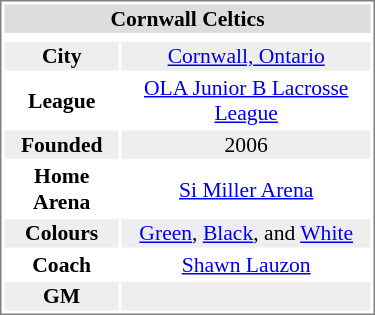<table cellpadding="0" align="right">
<tr align="right" style="vertical-align: top">
<td></td>
<td><br><table cellpadding="1" width="250px" style="font-size: 90%; border: 1px solid gray;">
<tr align="center" bgcolor="#dddddd">
<td colspan=2><strong>Cornwall Celtics</strong></td>
</tr>
<tr align="center">
<td colspan=2></td>
</tr>
<tr align="center" bgcolor="#eeeeee">
<td><strong>City</strong></td>
<td><a href='#'>Cornwall, Ontario</a></td>
</tr>
<tr align="center">
<td><strong>League</strong></td>
<td><a href='#'>OLA Junior B Lacrosse League</a></td>
</tr>
<tr align="center"  bgcolor="#eeeeee">
<td><strong>Founded</strong></td>
<td>2006</td>
</tr>
<tr align="center">
<td><strong>Home Arena</strong></td>
<td><a href='#'>Si Miller Arena</a></td>
</tr>
<tr align="center" bgcolor="#eeeeee">
<td><strong>Colours</strong></td>
<td><a href='#'>Green</a>, <a href='#'>Black</a>, and <a href='#'>White</a></td>
</tr>
<tr align="center">
<td><strong>Coach</strong></td>
<td><a href='#'>Shawn Lauzon</a></td>
</tr>
<tr align="center" bgcolor="#eeeeee">
<td><strong>GM</strong></td>
<td></td>
</tr>
</table>
</td>
</tr>
</table>
